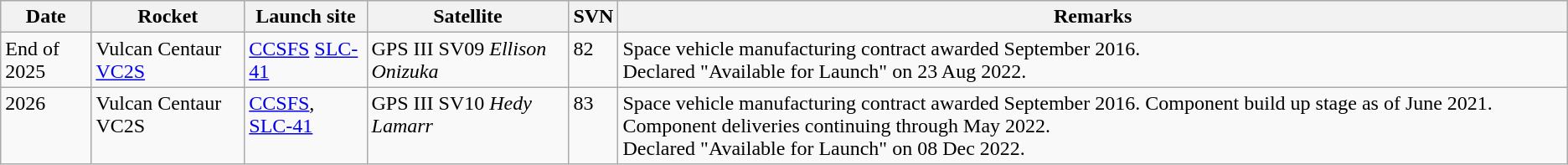<table class="wikitable" style="margin: 1em 1em 1em 0">
<tr ---- style="background:#FFDEAD;">
<th>Date</th>
<th>Rocket</th>
<th>Launch site</th>
<th>Satellite</th>
<th>SVN</th>
<th>Remarks</th>
</tr>
<tr style="vertical-align: top;">
<td>End of 2025</td>
<td>Vulcan Centaur <a href='#'>VC2S</a></td>
<td><a href='#'>CCSFS</a> <a href='#'>SLC-41</a></td>
<td>GPS III SV09 <em>Ellison Onizuka</em></td>
<td>82</td>
<td>Space vehicle manufacturing contract awarded September 2016.<br>Declared "Available for Launch" on 23 Aug 2022.</td>
</tr>
<tr style="vertical-align: top;">
<td>2026</td>
<td>Vulcan Centaur VC2S</td>
<td><a href='#'>CCSFS</a>, <a href='#'>SLC-41</a></td>
<td>GPS III SV10 <em>Hedy Lamarr</em></td>
<td>83</td>
<td>Space vehicle manufacturing contract awarded September 2016. Component build up stage as of June 2021. Component deliveries continuing through May 2022.<br>Declared "Available for Launch" on 08 Dec 2022.</td>
</tr>
</table>
